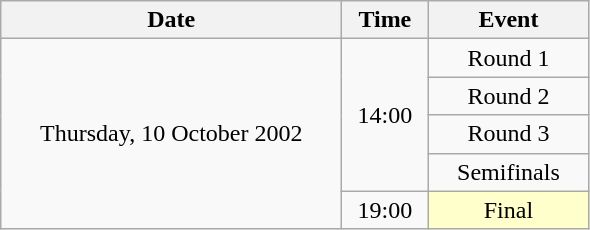<table class = "wikitable" style="text-align:center;">
<tr>
<th width=220>Date</th>
<th width=50>Time</th>
<th width=100>Event</th>
</tr>
<tr>
<td rowspan=5>Thursday, 10 October 2002</td>
<td rowspan=4>14:00</td>
<td>Round 1</td>
</tr>
<tr>
<td>Round 2</td>
</tr>
<tr>
<td>Round 3</td>
</tr>
<tr>
<td>Semifinals</td>
</tr>
<tr>
<td>19:00</td>
<td bgcolor=ffffcc>Final</td>
</tr>
</table>
